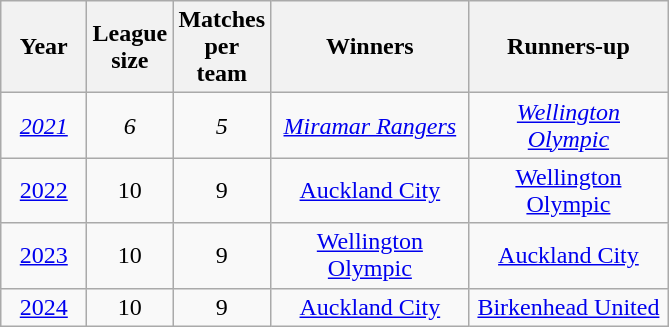<table class="wikitable">
<tr align=center>
<th width="50">Year</th>
<th width="50">League size</th>
<th width="50">Matches per team</th>
<th width="125">Winners</th>
<th width="125">Runners-up</th>
</tr>
<tr align=center>
<td><em><a href='#'>2021</a></em></td>
<td><em>6</em></td>
<td><em>5</em></td>
<td><em><a href='#'>Miramar Rangers</a></em></td>
<td><em><a href='#'>Wellington Olympic</a></em></td>
</tr>
<tr align=center>
<td><a href='#'>2022</a></td>
<td>10</td>
<td>9</td>
<td><a href='#'>Auckland City</a></td>
<td><a href='#'>Wellington Olympic</a></td>
</tr>
<tr align=center>
<td><a href='#'>2023</a></td>
<td>10</td>
<td>9</td>
<td><a href='#'>Wellington Olympic</a></td>
<td><a href='#'>Auckland City</a></td>
</tr>
<tr align=center>
<td><a href='#'>2024</a></td>
<td>10</td>
<td>9</td>
<td><a href='#'>Auckland City</a></td>
<td><a href='#'>Birkenhead United</a></td>
</tr>
</table>
